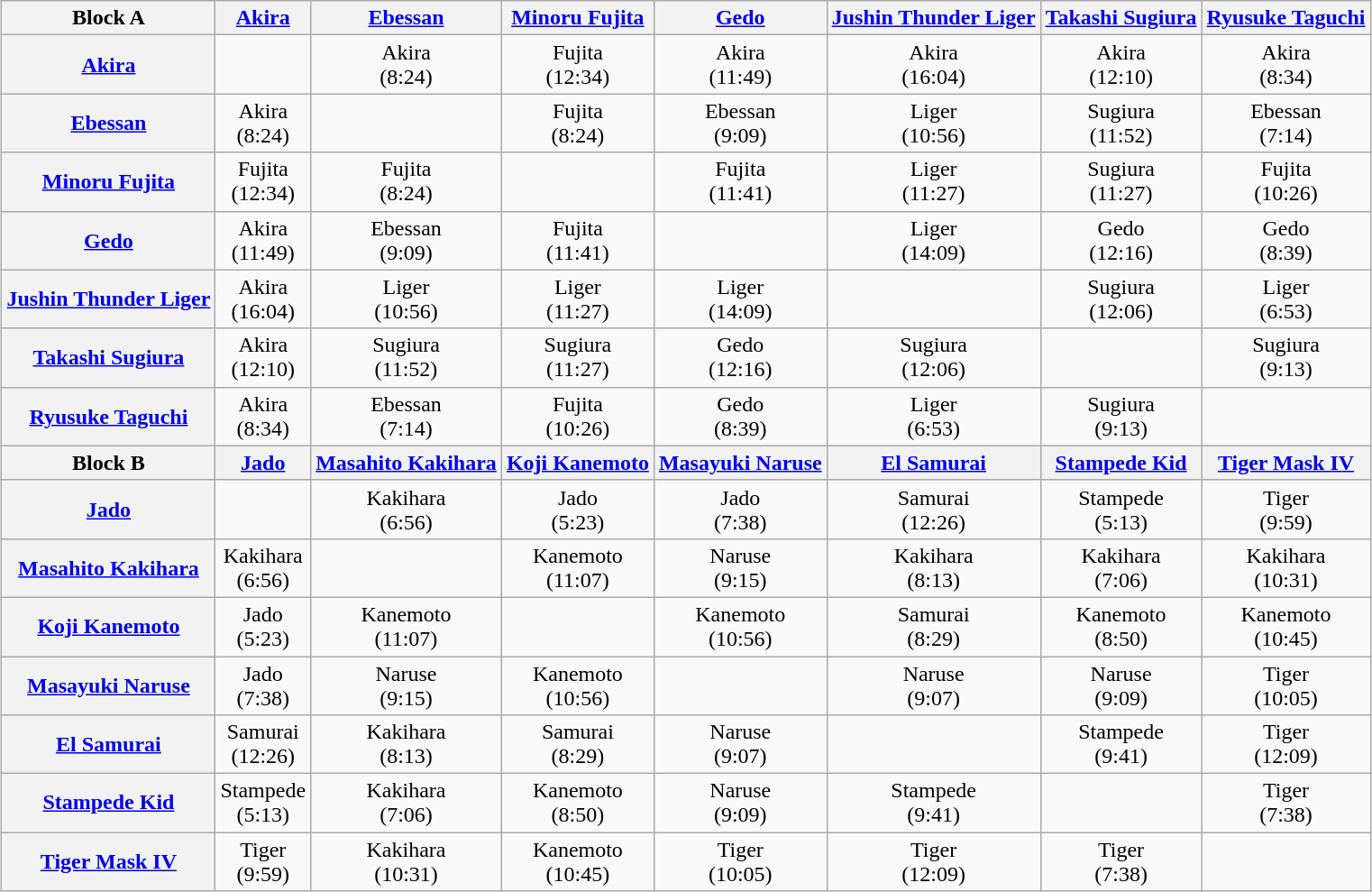<table class="wikitable" style="margin: 1em auto 1em auto">
<tr align="center">
<th>Block A</th>
<th><a href='#'>Akira</a></th>
<th><a href='#'>Ebessan</a></th>
<th><a href='#'>Minoru Fujita</a></th>
<th><a href='#'>Gedo</a></th>
<th><a href='#'>Jushin Thunder Liger</a></th>
<th><a href='#'>Takashi Sugiura</a></th>
<th><a href='#'>Ryusuke Taguchi</a></th>
</tr>
<tr align="center">
<th><a href='#'>Akira</a></th>
<td></td>
<td>Akira<br>(8:24)</td>
<td>Fujita<br>(12:34)</td>
<td>Akira<br>(11:49)</td>
<td>Akira<br>(16:04)</td>
<td>Akira<br>(12:10)</td>
<td>Akira<br>(8:34)</td>
</tr>
<tr align="center">
<th><a href='#'>Ebessan</a></th>
<td>Akira<br>(8:24)</td>
<td></td>
<td>Fujita<br>(8:24)</td>
<td>Ebessan<br>(9:09)</td>
<td>Liger<br>(10:56)</td>
<td>Sugiura<br>(11:52)</td>
<td>Ebessan<br>(7:14)</td>
</tr>
<tr align="center">
<th><a href='#'>Minoru Fujita</a></th>
<td>Fujita<br>(12:34)</td>
<td>Fujita<br>(8:24)</td>
<td></td>
<td>Fujita<br>(11:41)</td>
<td>Liger<br>(11:27)</td>
<td>Sugiura<br>(11:27)</td>
<td>Fujita<br>(10:26)</td>
</tr>
<tr align="center">
<th><a href='#'>Gedo</a></th>
<td>Akira<br>(11:49)</td>
<td>Ebessan<br>(9:09)</td>
<td>Fujita<br>(11:41)</td>
<td></td>
<td>Liger<br>(14:09)</td>
<td>Gedo<br>(12:16)</td>
<td>Gedo<br>(8:39)</td>
</tr>
<tr align="center">
<th><a href='#'>Jushin Thunder Liger</a></th>
<td>Akira<br>(16:04)</td>
<td>Liger<br>(10:56)</td>
<td>Liger<br>(11:27)</td>
<td>Liger<br>(14:09)</td>
<td></td>
<td>Sugiura<br>(12:06)</td>
<td>Liger<br>(6:53)</td>
</tr>
<tr align="center">
<th><a href='#'>Takashi Sugiura</a></th>
<td>Akira<br>(12:10)</td>
<td>Sugiura<br>(11:52)</td>
<td>Sugiura<br>(11:27)</td>
<td>Gedo<br>(12:16)</td>
<td>Sugiura<br>(12:06)</td>
<td></td>
<td>Sugiura<br>(9:13)</td>
</tr>
<tr align="center">
<th><a href='#'>Ryusuke Taguchi</a></th>
<td>Akira<br>(8:34)</td>
<td>Ebessan<br>(7:14)</td>
<td>Fujita<br>(10:26)</td>
<td>Gedo<br>(8:39)</td>
<td>Liger<br>(6:53)</td>
<td>Sugiura<br>(9:13)</td>
<td></td>
</tr>
<tr align="center">
<th>Block B</th>
<th><a href='#'>Jado</a></th>
<th><a href='#'>Masahito Kakihara</a></th>
<th><a href='#'>Koji Kanemoto</a></th>
<th><a href='#'>Masayuki Naruse</a></th>
<th><a href='#'>El Samurai</a></th>
<th><a href='#'>Stampede Kid</a></th>
<th><a href='#'>Tiger Mask IV</a></th>
</tr>
<tr align="center">
<th><a href='#'>Jado</a></th>
<td></td>
<td>Kakihara<br>(6:56)</td>
<td>Jado<br>(5:23)</td>
<td>Jado<br>(7:38)</td>
<td>Samurai<br>(12:26)</td>
<td>Stampede<br>(5:13)</td>
<td>Tiger<br>(9:59)</td>
</tr>
<tr align="center">
<th><a href='#'>Masahito Kakihara</a></th>
<td>Kakihara<br>(6:56)</td>
<td></td>
<td>Kanemoto<br>(11:07)</td>
<td>Naruse<br>(9:15)</td>
<td>Kakihara<br>(8:13)</td>
<td>Kakihara<br>(7:06)</td>
<td>Kakihara<br>(10:31)</td>
</tr>
<tr align="center">
<th><a href='#'>Koji Kanemoto</a></th>
<td>Jado<br>(5:23)</td>
<td>Kanemoto<br>(11:07)</td>
<td></td>
<td>Kanemoto<br>(10:56)</td>
<td>Samurai<br>(8:29)</td>
<td>Kanemoto<br>(8:50)</td>
<td>Kanemoto<br>(10:45)</td>
</tr>
<tr align="center">
<th><a href='#'>Masayuki Naruse</a></th>
<td>Jado<br>(7:38)</td>
<td>Naruse<br>(9:15)</td>
<td>Kanemoto<br>(10:56)</td>
<td></td>
<td>Naruse<br>(9:07)</td>
<td>Naruse<br>(9:09)</td>
<td>Tiger<br>(10:05)</td>
</tr>
<tr align="center">
<th><a href='#'>El Samurai</a></th>
<td>Samurai<br>(12:26)</td>
<td>Kakihara<br>(8:13)</td>
<td>Samurai<br>(8:29)</td>
<td>Naruse<br>(9:07)</td>
<td></td>
<td>Stampede<br>(9:41)</td>
<td>Tiger<br>(12:09)</td>
</tr>
<tr align="center">
<th><a href='#'>Stampede Kid</a></th>
<td>Stampede<br>(5:13)</td>
<td>Kakihara<br>(7:06)</td>
<td>Kanemoto<br>(8:50)</td>
<td>Naruse<br>(9:09)</td>
<td>Stampede<br>(9:41)</td>
<td></td>
<td>Tiger<br>(7:38)</td>
</tr>
<tr align="center">
<th><a href='#'>Tiger Mask IV</a></th>
<td>Tiger<br>(9:59)</td>
<td>Kakihara<br>(10:31)</td>
<td>Kanemoto<br>(10:45)</td>
<td>Tiger<br>(10:05)</td>
<td>Tiger<br>(12:09)</td>
<td>Tiger<br>(7:38)</td>
<td></td>
</tr>
</table>
